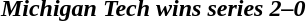<table class="noborder" style="text-align: center; border: none; width: 100%">
<tr>
<th width="97%"><em>Michigan Tech wins series 2–0</em></th>
<th width="3%"></th>
</tr>
</table>
